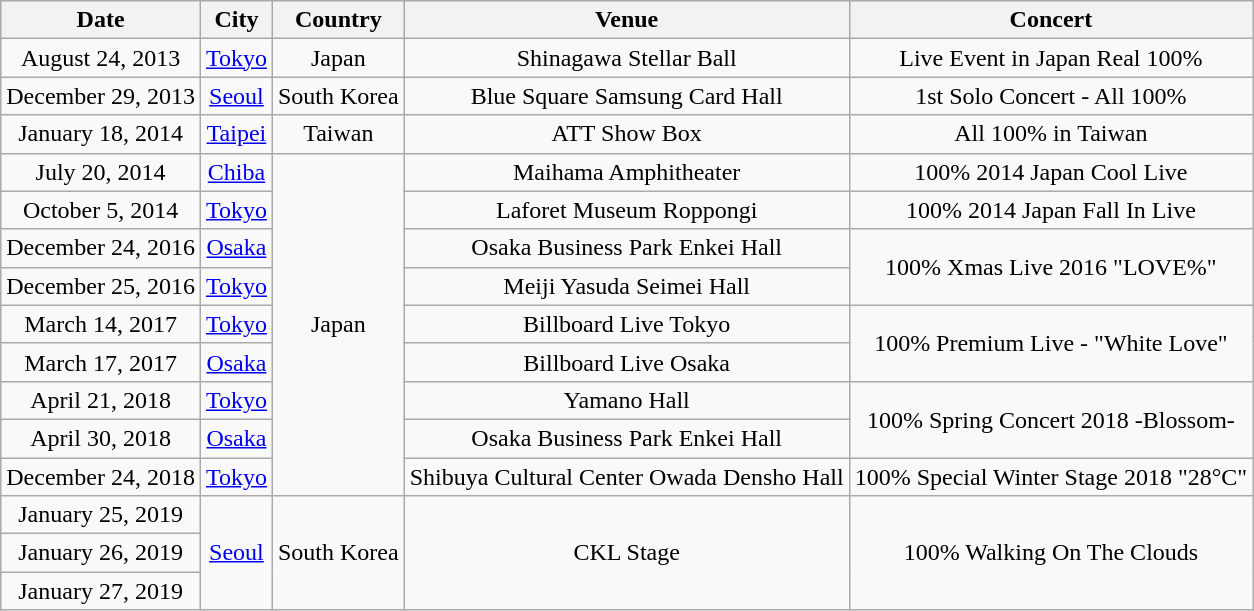<table class="wikitable mw-collapsible" style="text-align:center">
<tr>
<th>Date</th>
<th>City</th>
<th>Country</th>
<th>Venue</th>
<th>Concert</th>
</tr>
<tr>
<td>August 24, 2013</td>
<td><a href='#'>Tokyo</a></td>
<td>Japan</td>
<td>Shinagawa Stellar Ball</td>
<td>Live Event in Japan Real 100%</td>
</tr>
<tr>
<td>December 29, 2013</td>
<td><a href='#'>Seoul</a></td>
<td>South Korea</td>
<td>Blue Square Samsung Card Hall</td>
<td>1st Solo Concert - All 100%</td>
</tr>
<tr>
<td>January 18, 2014</td>
<td><a href='#'>Taipei</a></td>
<td>Taiwan</td>
<td>ATT Show Box</td>
<td>All 100% in Taiwan</td>
</tr>
<tr>
<td>July 20, 2014</td>
<td><a href='#'>Chiba</a></td>
<td rowspan="9">Japan</td>
<td>Maihama Amphitheater</td>
<td>100% 2014 Japan Cool Live</td>
</tr>
<tr>
<td>October 5, 2014</td>
<td><a href='#'>Tokyo</a></td>
<td>Laforet Museum Roppongi</td>
<td>100% 2014 Japan Fall In Live</td>
</tr>
<tr>
<td>December 24, 2016</td>
<td><a href='#'>Osaka</a></td>
<td>Osaka Business Park Enkei Hall</td>
<td rowspan="2">100% Xmas Live 2016 "LOVE%"</td>
</tr>
<tr>
<td>December 25, 2016</td>
<td><a href='#'>Tokyo</a></td>
<td>Meiji Yasuda Seimei Hall</td>
</tr>
<tr>
<td>March 14, 2017</td>
<td><a href='#'>Tokyo</a></td>
<td>Billboard Live Tokyo</td>
<td rowspan="2">100% Premium Live - "White Love"</td>
</tr>
<tr>
<td>March 17, 2017</td>
<td><a href='#'>Osaka</a></td>
<td>Billboard Live Osaka</td>
</tr>
<tr>
<td>April 21, 2018</td>
<td><a href='#'>Tokyo</a></td>
<td>Yamano Hall</td>
<td rowspan="2">100% Spring Concert 2018 -Blossom-</td>
</tr>
<tr>
<td>April 30, 2018</td>
<td><a href='#'>Osaka</a></td>
<td>Osaka Business Park Enkei Hall</td>
</tr>
<tr>
<td>December 24, 2018</td>
<td><a href='#'>Tokyo</a></td>
<td>Shibuya Cultural Center Owada Densho Hall</td>
<td>100% Special Winter Stage 2018 "28°C"</td>
</tr>
<tr>
<td>January 25, 2019</td>
<td rowspan="3"><a href='#'>Seoul</a></td>
<td rowspan="3">South Korea</td>
<td rowspan="3">CKL Stage</td>
<td rowspan="3">100% Walking On The Clouds</td>
</tr>
<tr>
<td>January 26, 2019</td>
</tr>
<tr>
<td>January 27, 2019</td>
</tr>
</table>
